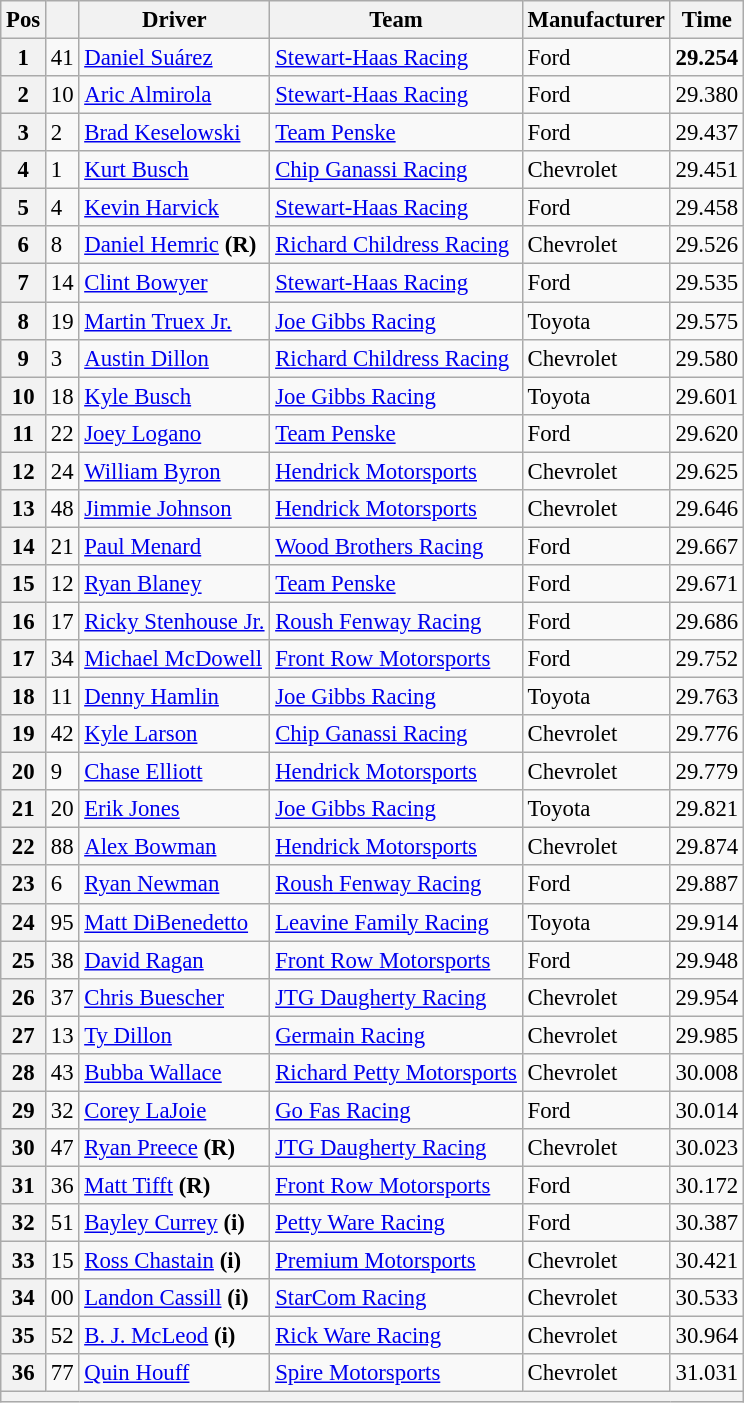<table class="wikitable" style="font-size:95%">
<tr>
<th>Pos</th>
<th></th>
<th>Driver</th>
<th>Team</th>
<th>Manufacturer</th>
<th>Time</th>
</tr>
<tr>
<th>1</th>
<td>41</td>
<td><a href='#'>Daniel Suárez</a></td>
<td><a href='#'>Stewart-Haas Racing</a></td>
<td>Ford</td>
<td><strong>29.254</strong></td>
</tr>
<tr>
<th>2</th>
<td>10</td>
<td><a href='#'>Aric Almirola</a></td>
<td><a href='#'>Stewart-Haas Racing</a></td>
<td>Ford</td>
<td>29.380</td>
</tr>
<tr>
<th>3</th>
<td>2</td>
<td><a href='#'>Brad Keselowski</a></td>
<td><a href='#'>Team Penske</a></td>
<td>Ford</td>
<td>29.437</td>
</tr>
<tr>
<th>4</th>
<td>1</td>
<td><a href='#'>Kurt Busch</a></td>
<td><a href='#'>Chip Ganassi Racing</a></td>
<td>Chevrolet</td>
<td>29.451</td>
</tr>
<tr>
<th>5</th>
<td>4</td>
<td><a href='#'>Kevin Harvick</a></td>
<td><a href='#'>Stewart-Haas Racing</a></td>
<td>Ford</td>
<td>29.458</td>
</tr>
<tr>
<th>6</th>
<td>8</td>
<td><a href='#'>Daniel Hemric</a> <strong>(R)</strong></td>
<td><a href='#'>Richard Childress Racing</a></td>
<td>Chevrolet</td>
<td>29.526</td>
</tr>
<tr>
<th>7</th>
<td>14</td>
<td><a href='#'>Clint Bowyer</a></td>
<td><a href='#'>Stewart-Haas Racing</a></td>
<td>Ford</td>
<td>29.535</td>
</tr>
<tr>
<th>8</th>
<td>19</td>
<td><a href='#'>Martin Truex Jr.</a></td>
<td><a href='#'>Joe Gibbs Racing</a></td>
<td>Toyota</td>
<td>29.575</td>
</tr>
<tr>
<th>9</th>
<td>3</td>
<td><a href='#'>Austin Dillon</a></td>
<td><a href='#'>Richard Childress Racing</a></td>
<td>Chevrolet</td>
<td>29.580</td>
</tr>
<tr>
<th>10</th>
<td>18</td>
<td><a href='#'>Kyle Busch</a></td>
<td><a href='#'>Joe Gibbs Racing</a></td>
<td>Toyota</td>
<td>29.601</td>
</tr>
<tr>
<th>11</th>
<td>22</td>
<td><a href='#'>Joey Logano</a></td>
<td><a href='#'>Team Penske</a></td>
<td>Ford</td>
<td>29.620</td>
</tr>
<tr>
<th>12</th>
<td>24</td>
<td><a href='#'>William Byron</a></td>
<td><a href='#'>Hendrick Motorsports</a></td>
<td>Chevrolet</td>
<td>29.625</td>
</tr>
<tr>
<th>13</th>
<td>48</td>
<td><a href='#'>Jimmie Johnson</a></td>
<td><a href='#'>Hendrick Motorsports</a></td>
<td>Chevrolet</td>
<td>29.646</td>
</tr>
<tr>
<th>14</th>
<td>21</td>
<td><a href='#'>Paul Menard</a></td>
<td><a href='#'>Wood Brothers Racing</a></td>
<td>Ford</td>
<td>29.667</td>
</tr>
<tr>
<th>15</th>
<td>12</td>
<td><a href='#'>Ryan Blaney</a></td>
<td><a href='#'>Team Penske</a></td>
<td>Ford</td>
<td>29.671</td>
</tr>
<tr>
<th>16</th>
<td>17</td>
<td><a href='#'>Ricky Stenhouse Jr.</a></td>
<td><a href='#'>Roush Fenway Racing</a></td>
<td>Ford</td>
<td>29.686</td>
</tr>
<tr>
<th>17</th>
<td>34</td>
<td><a href='#'>Michael McDowell</a></td>
<td><a href='#'>Front Row Motorsports</a></td>
<td>Ford</td>
<td>29.752</td>
</tr>
<tr>
<th>18</th>
<td>11</td>
<td><a href='#'>Denny Hamlin</a></td>
<td><a href='#'>Joe Gibbs Racing</a></td>
<td>Toyota</td>
<td>29.763</td>
</tr>
<tr>
<th>19</th>
<td>42</td>
<td><a href='#'>Kyle Larson</a></td>
<td><a href='#'>Chip Ganassi Racing</a></td>
<td>Chevrolet</td>
<td>29.776</td>
</tr>
<tr>
<th>20</th>
<td>9</td>
<td><a href='#'>Chase Elliott</a></td>
<td><a href='#'>Hendrick Motorsports</a></td>
<td>Chevrolet</td>
<td>29.779</td>
</tr>
<tr>
<th>21</th>
<td>20</td>
<td><a href='#'>Erik Jones</a></td>
<td><a href='#'>Joe Gibbs Racing</a></td>
<td>Toyota</td>
<td>29.821</td>
</tr>
<tr>
<th>22</th>
<td>88</td>
<td><a href='#'>Alex Bowman</a></td>
<td><a href='#'>Hendrick Motorsports</a></td>
<td>Chevrolet</td>
<td>29.874</td>
</tr>
<tr>
<th>23</th>
<td>6</td>
<td><a href='#'>Ryan Newman</a></td>
<td><a href='#'>Roush Fenway Racing</a></td>
<td>Ford</td>
<td>29.887</td>
</tr>
<tr>
<th>24</th>
<td>95</td>
<td><a href='#'>Matt DiBenedetto</a></td>
<td><a href='#'>Leavine Family Racing</a></td>
<td>Toyota</td>
<td>29.914</td>
</tr>
<tr>
<th>25</th>
<td>38</td>
<td><a href='#'>David Ragan</a></td>
<td><a href='#'>Front Row Motorsports</a></td>
<td>Ford</td>
<td>29.948</td>
</tr>
<tr>
<th>26</th>
<td>37</td>
<td><a href='#'>Chris Buescher</a></td>
<td><a href='#'>JTG Daugherty Racing</a></td>
<td>Chevrolet</td>
<td>29.954</td>
</tr>
<tr>
<th>27</th>
<td>13</td>
<td><a href='#'>Ty Dillon</a></td>
<td><a href='#'>Germain Racing</a></td>
<td>Chevrolet</td>
<td>29.985</td>
</tr>
<tr>
<th>28</th>
<td>43</td>
<td><a href='#'>Bubba Wallace</a></td>
<td><a href='#'>Richard Petty Motorsports</a></td>
<td>Chevrolet</td>
<td>30.008</td>
</tr>
<tr>
<th>29</th>
<td>32</td>
<td><a href='#'>Corey LaJoie</a></td>
<td><a href='#'>Go Fas Racing</a></td>
<td>Ford</td>
<td>30.014</td>
</tr>
<tr>
<th>30</th>
<td>47</td>
<td><a href='#'>Ryan Preece</a> <strong>(R)</strong></td>
<td><a href='#'>JTG Daugherty Racing</a></td>
<td>Chevrolet</td>
<td>30.023</td>
</tr>
<tr>
<th>31</th>
<td>36</td>
<td><a href='#'>Matt Tifft</a> <strong>(R)</strong></td>
<td><a href='#'>Front Row Motorsports</a></td>
<td>Ford</td>
<td>30.172</td>
</tr>
<tr>
<th>32</th>
<td>51</td>
<td><a href='#'>Bayley Currey</a> <strong>(i)</strong></td>
<td><a href='#'>Petty Ware Racing</a></td>
<td>Ford</td>
<td>30.387</td>
</tr>
<tr>
<th>33</th>
<td>15</td>
<td><a href='#'>Ross Chastain</a> <strong>(i)</strong></td>
<td><a href='#'>Premium Motorsports</a></td>
<td>Chevrolet</td>
<td>30.421</td>
</tr>
<tr>
<th>34</th>
<td>00</td>
<td><a href='#'>Landon Cassill</a> <strong>(i)</strong></td>
<td><a href='#'>StarCom Racing</a></td>
<td>Chevrolet</td>
<td>30.533</td>
</tr>
<tr>
<th>35</th>
<td>52</td>
<td><a href='#'>B. J. McLeod</a> <strong>(i)</strong></td>
<td><a href='#'>Rick Ware Racing</a></td>
<td>Chevrolet</td>
<td>30.964</td>
</tr>
<tr>
<th>36</th>
<td>77</td>
<td><a href='#'>Quin Houff</a></td>
<td><a href='#'>Spire Motorsports</a></td>
<td>Chevrolet</td>
<td>31.031</td>
</tr>
<tr>
<th colspan="6"></th>
</tr>
</table>
